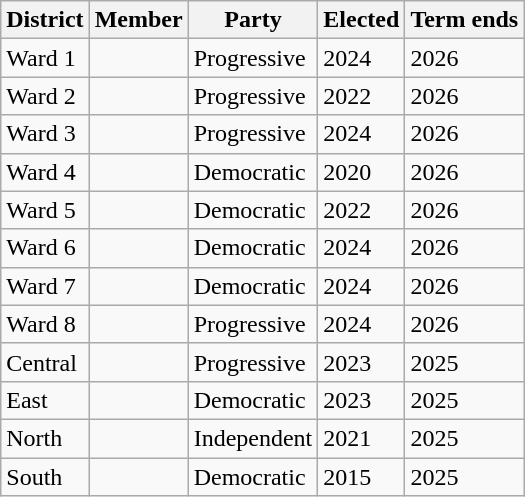<table class="sortable wikitable">
<tr>
<th>District</th>
<th>Member</th>
<th>Party</th>
<th>Elected</th>
<th>Term ends</th>
</tr>
<tr>
<td>Ward 1</td>
<td></td>
<td>Progressive</td>
<td>2024</td>
<td>2026</td>
</tr>
<tr>
<td>Ward 2</td>
<td></td>
<td>Progressive</td>
<td>2022</td>
<td>2026</td>
</tr>
<tr>
<td>Ward 3</td>
<td></td>
<td>Progressive</td>
<td>2024</td>
<td>2026</td>
</tr>
<tr>
<td>Ward 4</td>
<td></td>
<td>Democratic</td>
<td>2020</td>
<td>2026</td>
</tr>
<tr>
<td>Ward 5</td>
<td></td>
<td>Democratic</td>
<td>2022</td>
<td>2026</td>
</tr>
<tr>
<td>Ward 6</td>
<td></td>
<td>Democratic</td>
<td>2024</td>
<td>2026</td>
</tr>
<tr>
<td>Ward 7</td>
<td></td>
<td>Democratic</td>
<td>2024</td>
<td>2026</td>
</tr>
<tr>
<td>Ward 8</td>
<td></td>
<td>Progressive</td>
<td>2024</td>
<td>2026</td>
</tr>
<tr>
<td>Central</td>
<td></td>
<td>Progressive</td>
<td>2023</td>
<td>2025</td>
</tr>
<tr>
<td>East</td>
<td></td>
<td>Democratic</td>
<td>2023</td>
<td>2025</td>
</tr>
<tr>
<td>North</td>
<td></td>
<td>Independent</td>
<td>2021</td>
<td>2025</td>
</tr>
<tr>
<td>South</td>
<td></td>
<td>Democratic</td>
<td>2015</td>
<td>2025</td>
</tr>
</table>
